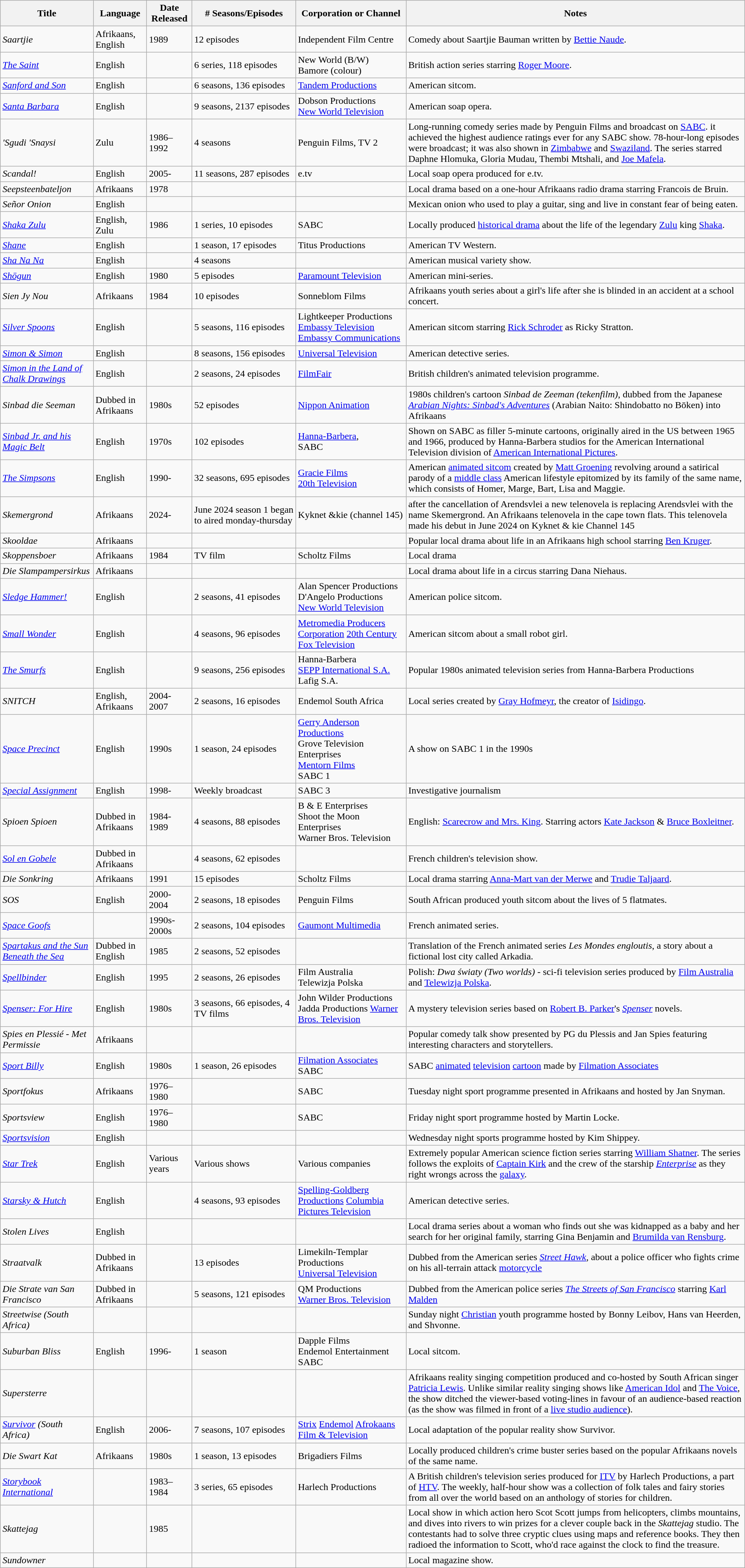<table class="wikitable sortable">
<tr>
<th>Title</th>
<th>Language</th>
<th>Date Released</th>
<th># Seasons/Episodes</th>
<th>Corporation or Channel</th>
<th>Notes</th>
</tr>
<tr>
<td><em>Saartjie</em></td>
<td>Afrikaans, English</td>
<td>1989</td>
<td>12 episodes</td>
<td>Independent Film Centre</td>
<td>Comedy about Saartjie Bauman written by <a href='#'>Bettie Naude</a>.</td>
</tr>
<tr>
<td><em><a href='#'>The Saint</a></em></td>
<td>English</td>
<td></td>
<td>6 series, 118 episodes</td>
<td>New World (B/W)<br>Bamore (colour)</td>
<td>British action series starring <a href='#'>Roger Moore</a>.</td>
</tr>
<tr>
<td><em><a href='#'>Sanford and Son</a></em></td>
<td>English</td>
<td></td>
<td>6 seasons, 136 episodes</td>
<td><a href='#'>Tandem Productions</a></td>
<td>American sitcom.</td>
</tr>
<tr>
<td><em><a href='#'>Santa Barbara</a></em></td>
<td>English</td>
<td></td>
<td>9 seasons, 2137 episodes</td>
<td>Dobson Productions<br><a href='#'>New World Television</a></td>
<td>American soap opera.</td>
</tr>
<tr>
<td><em>'Sgudi 'Snaysi</em></td>
<td>Zulu</td>
<td>1986–1992</td>
<td>4 seasons</td>
<td>Penguin Films, TV 2</td>
<td>Long-running comedy series made by Penguin Films and broadcast on <a href='#'>SABC</a>. it achieved the highest audience ratings ever for any SABC show. 78-hour-long episodes were broadcast; it was also shown in <a href='#'>Zimbabwe</a> and <a href='#'>Swaziland</a>. The series starred Daphne Hlomuka, Gloria Mudau, Thembi Mtshali, and <a href='#'>Joe Mafela</a>.</td>
</tr>
<tr>
<td><em>Scandal!</em></td>
<td>English</td>
<td>2005-</td>
<td>11 seasons, 287 episodes</td>
<td>e.tv</td>
<td>Local soap opera produced for e.tv.</td>
</tr>
<tr>
<td><em>Seepsteenbateljon</em></td>
<td>Afrikaans</td>
<td>1978</td>
<td></td>
<td></td>
<td>Local drama based on a one-hour Afrikaans radio drama starring Francois de Bruin.</td>
</tr>
<tr>
<td><em>Señor Onion</em></td>
<td>English</td>
<td></td>
<td></td>
<td></td>
<td>Mexican onion who used to play a guitar, sing and live in constant fear of being eaten.</td>
</tr>
<tr>
<td><em><a href='#'>Shaka Zulu</a></em></td>
<td>English, Zulu</td>
<td>1986</td>
<td>1 series, 10 episodes</td>
<td>SABC</td>
<td>Locally produced <a href='#'>historical drama</a> about the life of the legendary <a href='#'>Zulu</a> king <a href='#'>Shaka</a>.</td>
</tr>
<tr>
<td><em><a href='#'>Shane</a></em></td>
<td>English</td>
<td></td>
<td>1 season, 17 episodes</td>
<td>Titus Productions</td>
<td>American TV Western.</td>
</tr>
<tr>
<td><em><a href='#'>Sha Na Na</a></em></td>
<td>English</td>
<td></td>
<td>4 seasons</td>
<td></td>
<td>American musical variety show.</td>
</tr>
<tr>
<td><em><a href='#'>Shōgun</a></em></td>
<td>English</td>
<td>1980</td>
<td>5 episodes</td>
<td><a href='#'>Paramount Television</a></td>
<td>American mini-series.</td>
</tr>
<tr>
<td><em>Sien Jy Nou</em></td>
<td>Afrikaans</td>
<td>1984</td>
<td>10 episodes</td>
<td>Sonneblom Films</td>
<td>Afrikaans youth series about a girl's life after she is blinded in an accident at a school concert.</td>
</tr>
<tr>
<td><em><a href='#'>Silver Spoons</a></em></td>
<td>English</td>
<td></td>
<td>5 seasons, 116 episodes</td>
<td>Lightkeeper Productions<br><a href='#'>Embassy Television</a><br><a href='#'>Embassy Communications</a></td>
<td>American sitcom starring <a href='#'>Rick Schroder</a> as Ricky Stratton.</td>
</tr>
<tr>
<td><em><a href='#'>Simon & Simon</a></em></td>
<td>English</td>
<td></td>
<td>8 seasons, 156 episodes</td>
<td><a href='#'>Universal Television</a></td>
<td>American detective series.</td>
</tr>
<tr>
<td><em><a href='#'>Simon in the Land of Chalk Drawings</a></em></td>
<td>English</td>
<td></td>
<td>2 seasons, 24 episodes</td>
<td><a href='#'>FilmFair</a></td>
<td>British children's animated television programme.</td>
</tr>
<tr>
<td><em>Sinbad die Seeman</em></td>
<td>Dubbed in Afrikaans</td>
<td>1980s</td>
<td>52 episodes</td>
<td><a href='#'>Nippon Animation</a></td>
<td>1980s children's cartoon <em>Sinbad de Zeeman (tekenfilm)</em>, dubbed from the Japanese <em><a href='#'>Arabian Nights: Sinbad's Adventures</a></em> (Arabian Naito: Shindobatto no Bōken) into Afrikaans</td>
</tr>
<tr>
<td><em><a href='#'>Sinbad Jr. and his Magic Belt</a></em></td>
<td>English</td>
<td>1970s</td>
<td>102 episodes</td>
<td><a href='#'>Hanna-Barbera</a>,<br>SABC</td>
<td>Shown on SABC as filler 5-minute cartoons, originally aired in the US between 1965 and 1966, produced by Hanna-Barbera studios for the American International Television division of <a href='#'>American International Pictures</a>.</td>
</tr>
<tr>
<td><em><a href='#'>The Simpsons</a></em></td>
<td>English</td>
<td>1990-</td>
<td>32 seasons, 695 episodes</td>
<td><a href='#'>Gracie Films</a><br><a href='#'>20th Television</a></td>
<td>American <a href='#'>animated sitcom</a> created by <a href='#'>Matt Groening</a> revolving around a satirical parody of a <a href='#'>middle class</a> American lifestyle epitomized by its family of the same name, which consists of Homer, Marge, Bart, Lisa and Maggie.</td>
</tr>
<tr>
<td><em>Skemergrond</em></td>
<td>Afrikaans</td>
<td>2024-</td>
<td>June 2024 season 1 began to aired monday-thursday</td>
<td>Kyknet &kie (channel 145)</td>
<td>after the cancellation of Arendsvlei a  new telenovela is replacing Arendsvlei with the name Skemergrond. An Afrikaans telenovela in the cape town flats. This telenovela made his debut in June 2024 on Kyknet & kie Channel 145</td>
</tr>
<tr>
<td><em>Skooldae</em></td>
<td>Afrikaans</td>
<td></td>
<td></td>
<td></td>
<td>Popular local drama about life in an Afrikaans high school starring <a href='#'>Ben Kruger</a>.</td>
</tr>
<tr>
<td><em>Skoppensboer</em></td>
<td>Afrikaans</td>
<td>1984</td>
<td>TV film</td>
<td>Scholtz Films</td>
<td>Local drama</td>
</tr>
<tr>
<td><em>Die Slampampersirkus</em></td>
<td>Afrikaans</td>
<td></td>
<td></td>
<td></td>
<td>Local drama about life in a circus starring Dana Niehaus.</td>
</tr>
<tr>
<td><em><a href='#'>Sledge Hammer!</a></em></td>
<td>English</td>
<td></td>
<td>2 seasons, 41 episodes</td>
<td>Alan Spencer Productions<br>D'Angelo Productions<br><a href='#'>New World Television</a></td>
<td>American police sitcom.</td>
</tr>
<tr>
<td><em><a href='#'>Small Wonder</a></em></td>
<td>English</td>
<td></td>
<td>4 seasons, 96 episodes</td>
<td><a href='#'>Metromedia Producers Corporation</a> <a href='#'>20th Century Fox Television</a></td>
<td>American sitcom about a small robot girl.</td>
</tr>
<tr>
<td><em><a href='#'>The Smurfs</a></em></td>
<td>English</td>
<td></td>
<td>9 seasons, 256 episodes</td>
<td>Hanna-Barbera<br><a href='#'>SEPP International S.A.</a><br>Lafig S.A.</td>
<td>Popular 1980s animated television series from Hanna-Barbera Productions</td>
</tr>
<tr>
<td><em>SNITCH</em></td>
<td>English, Afrikaans</td>
<td>2004-2007</td>
<td>2 seasons, 16 episodes</td>
<td>Endemol South Africa</td>
<td>Local series created by <a href='#'>Gray Hofmeyr</a>, the creator of <a href='#'>Isidingo</a>.</td>
</tr>
<tr>
<td><em><a href='#'>Space Precinct</a></em></td>
<td>English</td>
<td>1990s</td>
<td>1 season, 24 episodes</td>
<td><a href='#'>Gerry Anderson Productions</a><br>Grove Television Enterprises<br><a href='#'>Mentorn Films</a><br>SABC 1</td>
<td>A show on SABC 1 in the 1990s</td>
</tr>
<tr>
<td><em><a href='#'>Special Assignment</a></em></td>
<td>English</td>
<td>1998-</td>
<td>Weekly broadcast</td>
<td>SABC 3</td>
<td>Investigative journalism</td>
</tr>
<tr>
<td><em>Spioen Spioen</em></td>
<td>Dubbed in Afrikaans</td>
<td>1984-1989</td>
<td>4 seasons, 88 episodes</td>
<td>B & E Enterprises<br>Shoot the Moon Enterprises<br>Warner Bros. Television</td>
<td>English: <a href='#'>Scarecrow and Mrs. King</a>. Starring actors <a href='#'>Kate Jackson</a> & <a href='#'>Bruce Boxleitner</a>.</td>
</tr>
<tr>
<td><em><a href='#'>Sol en Gobele</a></em></td>
<td>Dubbed in Afrikaans</td>
<td></td>
<td>4 seasons, 62 episodes</td>
<td></td>
<td>French children's television show.</td>
</tr>
<tr>
<td><em>Die Sonkring</em></td>
<td>Afrikaans</td>
<td>1991</td>
<td>15 episodes</td>
<td>Scholtz Films</td>
<td>Local drama starring <a href='#'>Anna-Mart van der Merwe</a> and <a href='#'>Trudie Taljaard</a>.</td>
</tr>
<tr>
<td><em>SOS</em></td>
<td>English</td>
<td>2000-2004</td>
<td>2 seasons, 18 episodes</td>
<td>Penguin Films</td>
<td>South African produced youth sitcom about the lives of 5 flatmates.</td>
</tr>
<tr>
<td><em><a href='#'>Space Goofs</a></em></td>
<td></td>
<td>1990s-2000s</td>
<td>2 seasons, 104 episodes</td>
<td><a href='#'>Gaumont Multimedia</a></td>
<td>French animated series.</td>
</tr>
<tr>
<td><em><a href='#'>Spartakus and the Sun Beneath the Sea</a></em></td>
<td>Dubbed in English</td>
<td>1985</td>
<td>2 seasons, 52 episodes</td>
<td></td>
<td>Translation of the French animated series <em>Les Mondes engloutis</em>, a story about a fictional lost city called Arkadia.</td>
</tr>
<tr>
<td><em><a href='#'>Spellbinder</a></em></td>
<td>English</td>
<td>1995</td>
<td>2 seasons, 26 episodes</td>
<td>Film Australia<br>Telewizja Polska</td>
<td>Polish: <em>Dwa światy (Two worlds)</em> - sci-fi television series produced by <a href='#'>Film Australia</a> and <a href='#'>Telewizja Polska</a>.</td>
</tr>
<tr>
<td><em><a href='#'>Spenser: For Hire</a></em></td>
<td>English</td>
<td>1980s</td>
<td>3 seasons, 66 episodes, 4 TV films</td>
<td>John Wilder Productions<br>Jadda Productions
<a href='#'>Warner Bros. Television</a></td>
<td>A mystery television series based on <a href='#'>Robert B. Parker</a>'s <em><a href='#'>Spenser</a></em> novels.</td>
</tr>
<tr>
<td><em>Spies en Plessié - Met Permissie</em></td>
<td>Afrikaans</td>
<td></td>
<td></td>
<td></td>
<td>Popular comedy talk show presented by PG du Plessis and Jan Spies featuring interesting characters and storytellers.</td>
</tr>
<tr>
<td><em><a href='#'>Sport Billy</a></em></td>
<td>English</td>
<td>1980s</td>
<td>1 season, 26 episodes</td>
<td><a href='#'>Filmation Associates</a><br>SABC</td>
<td>SABC <a href='#'>animated</a> <a href='#'>television</a> <a href='#'>cartoon</a> made by <a href='#'>Filmation Associates</a></td>
</tr>
<tr>
<td><em>Sportfokus</em></td>
<td>Afrikaans</td>
<td>1976–1980</td>
<td></td>
<td>SABC</td>
<td>Tuesday night sport programme presented in Afrikaans and hosted by Jan Snyman.</td>
</tr>
<tr>
<td><em>Sportsview</em></td>
<td>English</td>
<td>1976–1980</td>
<td></td>
<td>SABC</td>
<td>Friday night sport programme hosted by Martin Locke.</td>
</tr>
<tr>
<td><em><a href='#'>Sportsvision</a></em></td>
<td>English</td>
<td></td>
<td></td>
<td></td>
<td>Wednesday night sports programme hosted by Kim Shippey.</td>
</tr>
<tr>
<td><em><a href='#'>Star Trek</a></em></td>
<td>English</td>
<td>Various years</td>
<td>Various shows</td>
<td>Various companies</td>
<td>Extremely popular American science fiction series starring <a href='#'>William Shatner</a>. The series follows the exploits of <a href='#'>Captain Kirk</a> and the crew of the starship <em><a href='#'>Enterprise</a></em> as they right wrongs across the <a href='#'>galaxy</a>.</td>
</tr>
<tr>
<td><em><a href='#'>Starsky & Hutch</a></em></td>
<td>English</td>
<td></td>
<td>4 seasons, 93 episodes</td>
<td><a href='#'>Spelling-Goldberg Productions</a> <a href='#'>Columbia Pictures Television</a></td>
<td>American detective series.</td>
</tr>
<tr>
<td><em>Stolen Lives</em></td>
<td>English</td>
<td></td>
<td></td>
<td></td>
<td>Local drama series about a woman who finds out she was kidnapped as a baby and her search for her original family, starring Gina Benjamin and <a href='#'>Brumilda van Rensburg</a>.</td>
</tr>
<tr>
<td><em>Straatvalk</em></td>
<td>Dubbed in Afrikaans</td>
<td></td>
<td>13 episodes</td>
<td>Limekiln-Templar Productions<br><a href='#'>Universal Television</a></td>
<td>Dubbed from the American series <em><a href='#'>Street Hawk</a>,</em> about a police officer who fights crime on his all-terrain attack <a href='#'>motorcycle</a></td>
</tr>
<tr>
<td><em>Die Strate van San Francisco</em></td>
<td>Dubbed in Afrikaans</td>
<td></td>
<td>5 seasons, 121 episodes</td>
<td>QM Productions<br><a href='#'>Warner Bros. Television</a></td>
<td>Dubbed from the American police series <em><a href='#'>The Streets of San Francisco</a></em> starring <a href='#'>Karl Malden</a></td>
</tr>
<tr>
<td><em>Streetwise (South Africa)</em></td>
<td></td>
<td></td>
<td></td>
<td></td>
<td>Sunday night <a href='#'>Christian</a> youth programme hosted by Bonny Leibov, Hans van Heerden, and Shvonne.</td>
</tr>
<tr>
<td><em>Suburban Bliss</em></td>
<td>English</td>
<td>1996-</td>
<td>1 season</td>
<td>Dapple Films<br>Endemol Entertainment<br>SABC</td>
<td>Local sitcom.</td>
</tr>
<tr>
<td><em>Supersterre</em></td>
<td></td>
<td></td>
<td></td>
<td></td>
<td>Afrikaans reality singing competition produced and co-hosted by South African singer <a href='#'>Patricia Lewis</a>. Unlike similar reality singing shows like <a href='#'>American Idol</a> and <a href='#'>The Voice</a>, the show ditched the viewer-based voting-lines in favour of an audience-based reaction (as the show was filmed in front of a <a href='#'>live studio audience</a>).</td>
</tr>
<tr>
<td><em><a href='#'>Survivor</a> (South Africa)</em></td>
<td>English</td>
<td>2006-</td>
<td>7 seasons, 107 episodes</td>
<td><a href='#'>Strix</a> <a href='#'>Endemol</a> <a href='#'>Afrokaans Film & Television</a></td>
<td>Local adaptation of the popular reality show Survivor.</td>
</tr>
<tr>
<td><em>Die Swart Kat</em></td>
<td>Afrikaans</td>
<td>1980s</td>
<td>1 season, 13 episodes</td>
<td>Brigadiers Films</td>
<td>Locally produced children's crime buster series based on the popular Afrikaans novels of the same name.</td>
</tr>
<tr>
<td><em><a href='#'>Storybook International</a></em></td>
<td></td>
<td>1983–1984</td>
<td>3 series, 65 episodes</td>
<td>Harlech Productions</td>
<td>A British children's television series produced for <a href='#'>ITV</a> by Harlech Productions, a part of <a href='#'>HTV</a>. The weekly, half-hour show was a collection of folk tales and fairy stories from all over the world based on an anthology of stories for children.</td>
</tr>
<tr>
<td><em>Skattejag</em></td>
<td></td>
<td>1985</td>
<td></td>
<td></td>
<td>Local show in which action hero Scot Scott jumps from helicopters, climbs mountains, and dives into rivers to win prizes for a clever couple back in the <em>Skattejag</em> studio. The contestants had to solve three cryptic clues using maps and reference books. They then radioed the information to Scott, who'd race against the clock to find the treasure.</td>
</tr>
<tr>
<td><em>Sundowner</em></td>
<td></td>
<td></td>
<td></td>
<td></td>
<td>Local magazine show.</td>
</tr>
</table>
